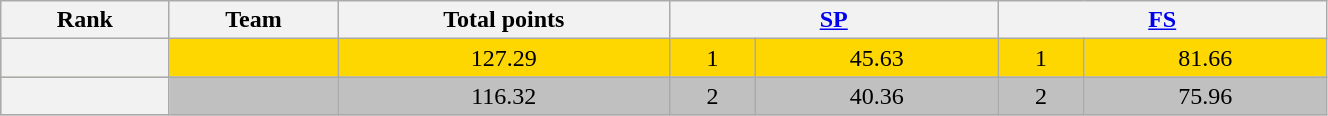<table class="wikitable sortable" style="text-align:center;" width="70%">
<tr>
<th scope="col">Rank</th>
<th scope="col">Team</th>
<th scope="col">Total points</th>
<th scope="col" colspan="2" width="80px"><a href='#'>SP</a></th>
<th scope="col" colspan="2" width="80px"><a href='#'>FS</a></th>
</tr>
<tr bgcolor="gold">
<th scope="row"></th>
<td align="left"></td>
<td>127.29</td>
<td>1</td>
<td>45.63</td>
<td>1</td>
<td>81.66</td>
</tr>
<tr bgcolor="silver">
<th scope="row"></th>
<td align="left"></td>
<td>116.32</td>
<td>2</td>
<td>40.36</td>
<td>2</td>
<td>75.96</td>
</tr>
</table>
